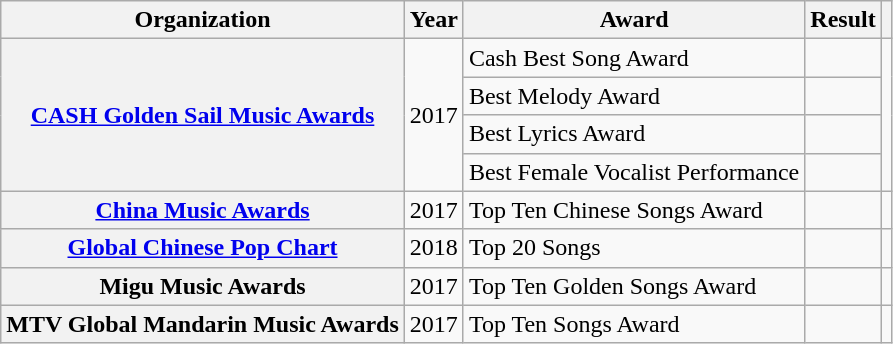<table class="wikitable sortable plainrowheaders">
<tr>
<th scope="col">Organization</th>
<th scope="col">Year</th>
<th scope="col">Award</th>
<th scope="col">Result</th>
<th class="unsortable"></th>
</tr>
<tr>
<th scope="row" rowspan="4"><a href='#'>CASH Golden Sail Music Awards</a></th>
<td rowspan="4">2017</td>
<td>Cash Best Song Award</td>
<td></td>
<td rowspan="4" style="text-align:center;"></td>
</tr>
<tr>
<td>Best Melody Award</td>
<td></td>
</tr>
<tr>
<td>Best Lyrics Award</td>
<td></td>
</tr>
<tr>
<td>Best Female Vocalist Performance</td>
<td></td>
</tr>
<tr>
<th scope="row" rowspan="1"><a href='#'>China Music Awards</a></th>
<td rowspan="1">2017</td>
<td>Top Ten Chinese Songs Award</td>
<td></td>
<td rowspan="1" style="text-align:center;"></td>
</tr>
<tr>
<th scope="row" rowspan="1"><a href='#'>Global Chinese Pop Chart</a></th>
<td rowspan="1">2018</td>
<td>Top 20 Songs</td>
<td></td>
<td></td>
</tr>
<tr>
<th scope="row" rowspan="1">Migu Music Awards</th>
<td rowspan="1">2017</td>
<td>Top Ten Golden Songs Award</td>
<td></td>
<td rowspan="1"></td>
</tr>
<tr>
<th scope="row" rowspan="1">MTV Global Mandarin Music Awards</th>
<td rowspan="1">2017</td>
<td rowspan="1">Top Ten Songs Award</td>
<td></td>
<td></td>
</tr>
</table>
